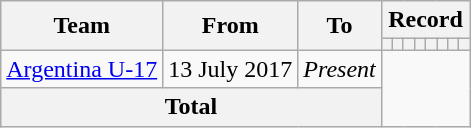<table class="wikitable" tyle="text-align: center">
<tr>
<th rowspan="2">Team</th>
<th rowspan="2">From</th>
<th rowspan="2">To</th>
<th colspan="8">Record</th>
</tr>
<tr>
<th></th>
<th></th>
<th></th>
<th></th>
<th></th>
<th></th>
<th></th>
<th></th>
</tr>
<tr>
<td align="left"><a href='#'>Argentina U-17</a></td>
<td align="left">13 July 2017</td>
<td align="left"><em> Present </em><br></td>
</tr>
<tr>
<th colspan="3">Total<br></th>
</tr>
</table>
